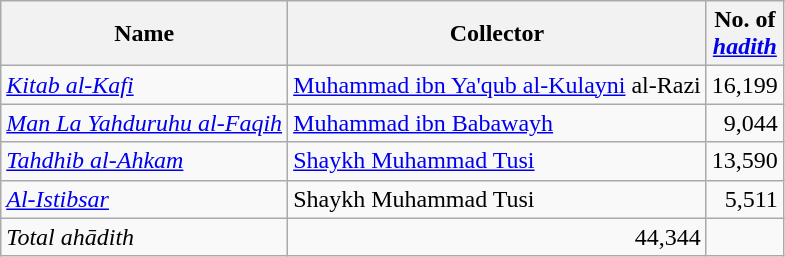<table class="sortable wikitable">
<tr>
<th>Name</th>
<th>Collector</th>
<th>No. of <br><em><a href='#'>hadith</a></em></th>
</tr>
<tr>
<td><em><a href='#'>Kitab al-Kafi</a></em> </td>
<td><a href='#'>Muhammad ibn Ya'qub al-Kulayni</a> al-Razi </td>
<td align="right">16,199 </tr></td>
<td><em><a href='#'>Man La Yahduruhu al-Faqih</a></em></td>
<td><a href='#'>Muhammad ibn Babawayh</a></td>
<td align="right">9,044 </tr></td>
<td><em><a href='#'>Tahdhib al-Ahkam</a></em></td>
<td><a href='#'>Shaykh Muhammad Tusi</a></td>
<td align="right">13,590 </tr></td>
<td><em><a href='#'>Al-Istibsar</a></em></td>
<td>Shaykh Muhammad Tusi</td>
<td align="right">5,511 </tr></td>
<td><em>Total ahādith</em></td>
<td align="right">44,344 </tr></td>
</tr>
</table>
